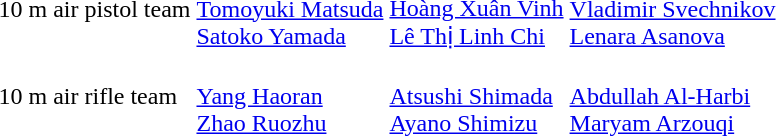<table>
<tr>
<td>10 m air pistol team</td>
<td><br><a href='#'>Tomoyuki Matsuda</a><br><a href='#'>Satoko Yamada</a></td>
<td><br><a href='#'>Hoàng Xuân Vinh</a><br><a href='#'>Lê Thị Linh Chi</a></td>
<td><br><a href='#'>Vladimir Svechnikov</a><br><a href='#'>Lenara Asanova</a></td>
</tr>
<tr>
<td>10 m air rifle team</td>
<td><br><a href='#'>Yang Haoran</a><br><a href='#'>Zhao Ruozhu</a></td>
<td><br><a href='#'>Atsushi Shimada</a><br><a href='#'>Ayano Shimizu</a></td>
<td><br><a href='#'>Abdullah Al-Harbi</a><br><a href='#'>Maryam Arzouqi</a></td>
</tr>
</table>
